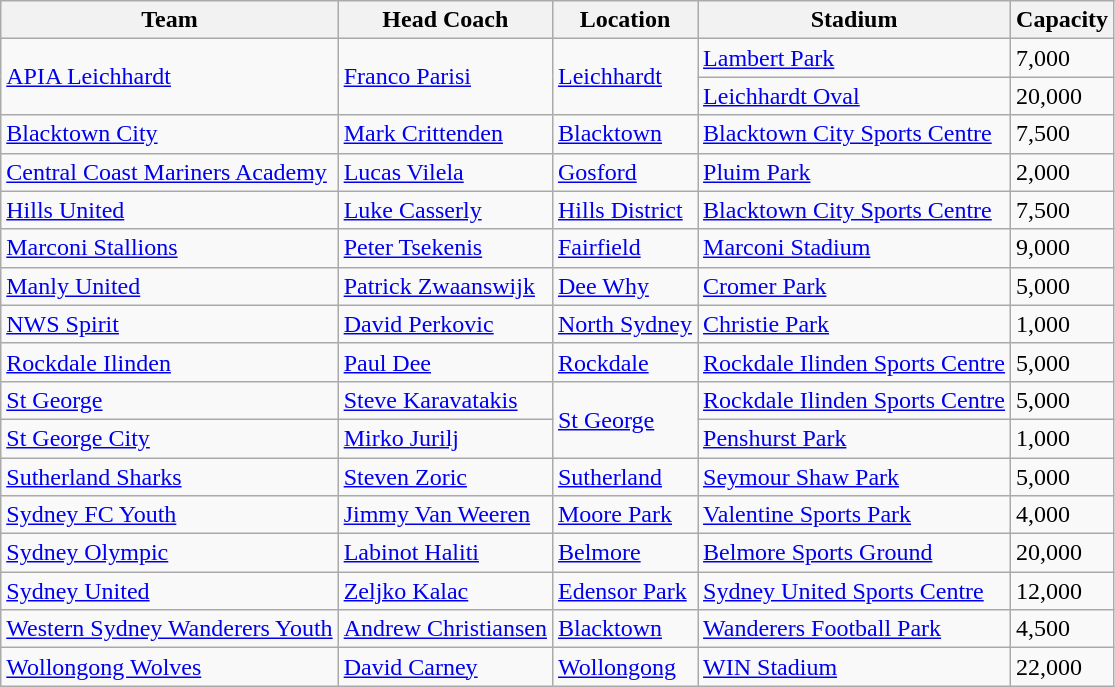<table class="wikitable">
<tr>
<th>Team</th>
<th>Head Coach</th>
<th>Location</th>
<th>Stadium</th>
<th>Capacity</th>
</tr>
<tr>
<td rowspan="2"><a href='#'>APIA Leichhardt</a></td>
<td rowspan="2"> <a href='#'>Franco Parisi</a></td>
<td rowspan="2"><a href='#'>Leichhardt</a></td>
<td><a href='#'>Lambert Park</a></td>
<td>7,000</td>
</tr>
<tr>
<td><a href='#'>Leichhardt Oval</a></td>
<td>20,000</td>
</tr>
<tr>
<td><a href='#'>Blacktown City</a></td>
<td> <a href='#'>Mark Crittenden</a></td>
<td><a href='#'>Blacktown</a></td>
<td><a href='#'>Blacktown City Sports Centre</a></td>
<td>7,500</td>
</tr>
<tr>
<td><a href='#'>Central Coast Mariners Academy</a></td>
<td> <a href='#'>Lucas Vilela</a></td>
<td><a href='#'>Gosford</a></td>
<td><a href='#'>Pluim Park</a></td>
<td>2,000</td>
</tr>
<tr>
<td><a href='#'>Hills United</a></td>
<td> <a href='#'>Luke Casserly</a></td>
<td><a href='#'>Hills District</a></td>
<td><a href='#'>Blacktown City Sports Centre</a></td>
<td>7,500</td>
</tr>
<tr>
<td><a href='#'>Marconi Stallions</a></td>
<td> <a href='#'>Peter Tsekenis</a></td>
<td><a href='#'>Fairfield</a></td>
<td><a href='#'>Marconi Stadium</a></td>
<td>9,000</td>
</tr>
<tr>
<td><a href='#'>Manly United</a></td>
<td> <a href='#'>Patrick Zwaanswijk</a></td>
<td><a href='#'>Dee Why</a></td>
<td><a href='#'>Cromer Park</a></td>
<td>5,000</td>
</tr>
<tr>
<td><a href='#'>NWS Spirit</a></td>
<td> <a href='#'>David Perkovic</a></td>
<td><a href='#'>North Sydney</a></td>
<td><a href='#'>Christie Park</a></td>
<td>1,000</td>
</tr>
<tr>
<td><a href='#'>Rockdale Ilinden</a></td>
<td> <a href='#'>Paul Dee</a></td>
<td><a href='#'>Rockdale</a></td>
<td><a href='#'>Rockdale Ilinden Sports Centre</a></td>
<td>5,000</td>
</tr>
<tr>
<td><a href='#'>St George</a></td>
<td> <a href='#'>Steve Karavatakis</a></td>
<td rowspan="2"><a href='#'>St George</a></td>
<td><a href='#'>Rockdale Ilinden Sports Centre</a></td>
<td>5,000</td>
</tr>
<tr>
<td><a href='#'>St George City</a></td>
<td> <a href='#'>Mirko Jurilj</a></td>
<td><a href='#'>Penshurst Park</a></td>
<td>1,000</td>
</tr>
<tr>
<td><a href='#'>Sutherland Sharks</a></td>
<td> <a href='#'>Steven Zoric</a></td>
<td><a href='#'>Sutherland</a></td>
<td><a href='#'>Seymour Shaw Park</a></td>
<td>5,000</td>
</tr>
<tr>
<td><a href='#'>Sydney FC Youth</a></td>
<td> <a href='#'>Jimmy Van Weeren</a></td>
<td><a href='#'>Moore Park</a></td>
<td><a href='#'>Valentine Sports Park</a></td>
<td>4,000</td>
</tr>
<tr>
<td><a href='#'>Sydney Olympic</a></td>
<td> <a href='#'>Labinot Haliti</a></td>
<td><a href='#'>Belmore</a></td>
<td><a href='#'>Belmore Sports Ground</a></td>
<td>20,000</td>
</tr>
<tr>
<td><a href='#'>Sydney United</a></td>
<td> <a href='#'>Zeljko Kalac</a></td>
<td><a href='#'>Edensor Park</a></td>
<td><a href='#'>Sydney United Sports Centre</a></td>
<td>12,000</td>
</tr>
<tr>
<td><a href='#'>Western Sydney Wanderers Youth</a></td>
<td> <a href='#'>Andrew Christiansen</a></td>
<td><a href='#'>Blacktown</a></td>
<td><a href='#'>Wanderers Football Park</a></td>
<td>4,500</td>
</tr>
<tr>
<td><a href='#'>Wollongong Wolves</a></td>
<td> <a href='#'>David Carney</a></td>
<td><a href='#'>Wollongong</a></td>
<td><a href='#'>WIN Stadium</a></td>
<td>22,000</td>
</tr>
</table>
